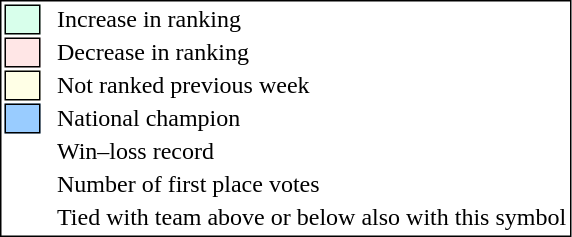<table style="border:1px solid black;">
<tr>
<td style="background:#D8FFEB; width:20px; border:1px solid black;"></td>
<td> </td>
<td>Increase in ranking</td>
</tr>
<tr>
<td style="background:#FFE6E6; width:20px; border:1px solid black;"></td>
<td> </td>
<td>Decrease in ranking</td>
</tr>
<tr>
<td style="background:#FFFFE6; width:20px; border:1px solid black;"></td>
<td> </td>
<td>Not ranked previous week</td>
</tr>
<tr>
<td style="background:#9cf; width:20px; border:1px solid black;"></td>
<td> </td>
<td>National champion</td>
</tr>
<tr>
<td></td>
<td> </td>
<td>Win–loss record</td>
</tr>
<tr>
<td></td>
<td> </td>
<td>Number of first place votes</td>
</tr>
<tr>
<td></td>
<td></td>
<td>Tied with team above or below also with this symbol</td>
</tr>
</table>
